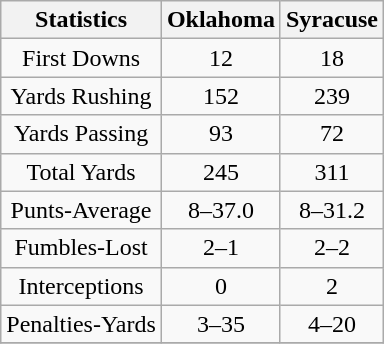<table class=wikitable style="text-align:center">
<tr>
<th>Statistics</th>
<th>Oklahoma</th>
<th>Syracuse</th>
</tr>
<tr>
<td>First Downs</td>
<td>12</td>
<td>18</td>
</tr>
<tr>
<td>Yards Rushing</td>
<td>152</td>
<td>239</td>
</tr>
<tr>
<td>Yards Passing</td>
<td>93</td>
<td>72</td>
</tr>
<tr>
<td>Total Yards</td>
<td>245</td>
<td>311</td>
</tr>
<tr>
<td>Punts-Average</td>
<td>8–37.0</td>
<td>8–31.2</td>
</tr>
<tr>
<td>Fumbles-Lost</td>
<td>2–1</td>
<td>2–2</td>
</tr>
<tr>
<td>Interceptions</td>
<td>0</td>
<td>2</td>
</tr>
<tr>
<td>Penalties-Yards</td>
<td>3–35</td>
<td>4–20</td>
</tr>
<tr>
</tr>
</table>
